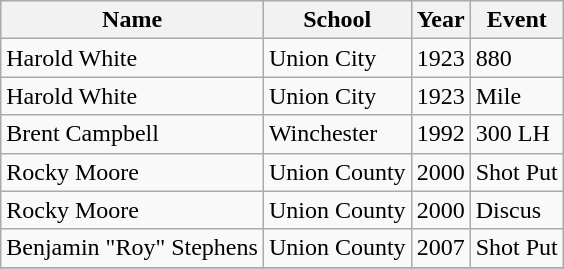<table class="wikitable">
<tr>
<th>Name</th>
<th>School</th>
<th>Year</th>
<th>Event</th>
</tr>
<tr>
<td>Harold White</td>
<td>Union City</td>
<td>1923</td>
<td>880</td>
</tr>
<tr>
<td>Harold White</td>
<td>Union City</td>
<td>1923</td>
<td>Mile</td>
</tr>
<tr>
<td>Brent Campbell</td>
<td>Winchester</td>
<td>1992</td>
<td>300 LH</td>
</tr>
<tr>
<td>Rocky Moore</td>
<td>Union County</td>
<td>2000</td>
<td>Shot Put</td>
</tr>
<tr>
<td>Rocky Moore</td>
<td>Union County</td>
<td>2000</td>
<td>Discus</td>
</tr>
<tr>
<td>Benjamin "Roy" Stephens</td>
<td>Union County</td>
<td>2007</td>
<td>Shot Put</td>
</tr>
<tr>
</tr>
</table>
